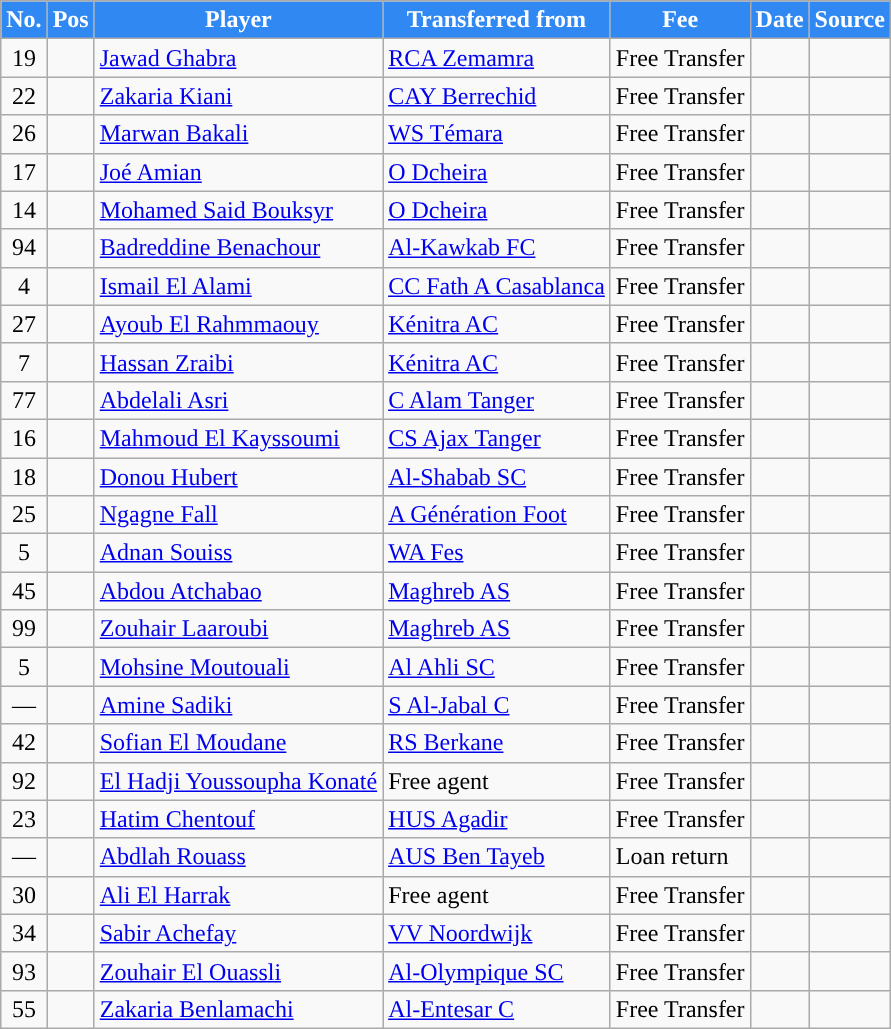<table class="wikitable plainrowheaders sortable">
<tr>
<th style="background:#3088f2; color:#ffffff; ">No.</th>
<th style="background:#3088f2; color:#ffffff; ">Pos</th>
<th style="background:#3088f2; color:#ffffff; ">Player</th>
<th style="background:#3088f2; color:#ffffff; ">Transferred from</th>
<th style="background:#3088f2; color:#ffffff; ">Fee</th>
<th style="background:#3088f2; color:#ffffff; ">Date</th>
<th style="background:#3088f2; color:#ffffff; ">Source</th>
</tr>
<tr>
<td align=center>19</td>
<td align=center></td>
<td> <a href='#'>Jawad Ghabra</a></td>
<td><a href='#'>RCA Zemamra</a></td>
<td>Free Transfer</td>
<td></td>
<td></td>
</tr>
<tr>
<td align=center>22</td>
<td align=center></td>
<td> <a href='#'>Zakaria Kiani</a></td>
<td><a href='#'>CAY Berrechid</a></td>
<td>Free Transfer</td>
<td></td>
<td></td>
</tr>
<tr>
<td align=center>26</td>
<td align=center></td>
<td> <a href='#'>Marwan Bakali</a></td>
<td><a href='#'>WS Témara</a></td>
<td>Free Transfer</td>
<td></td>
<td></td>
</tr>
<tr>
<td align=center>17</td>
<td align=center></td>
<td> <a href='#'>Joé Amian</a></td>
<td><a href='#'>O Dcheira</a></td>
<td>Free Transfer</td>
<td></td>
<td></td>
</tr>
<tr>
<td align=center>14</td>
<td align=center></td>
<td> <a href='#'>Mohamed Said Bouksyr</a></td>
<td><a href='#'>O Dcheira</a></td>
<td>Free Transfer</td>
<td></td>
<td></td>
</tr>
<tr>
<td align=center>94</td>
<td align=center></td>
<td> <a href='#'>Badreddine Benachour</a></td>
<td> <a href='#'>Al-Kawkab FC</a></td>
<td>Free Transfer</td>
<td></td>
<td></td>
</tr>
<tr>
<td align=center>4</td>
<td align=center></td>
<td> <a href='#'>Ismail El Alami</a></td>
<td><a href='#'>CC Fath A Casablanca</a></td>
<td>Free Transfer</td>
<td></td>
<td></td>
</tr>
<tr>
<td align=center>27</td>
<td align=center></td>
<td> <a href='#'>Ayoub El Rahmmaouy</a></td>
<td><a href='#'>Kénitra AC</a></td>
<td>Free Transfer</td>
<td></td>
<td></td>
</tr>
<tr>
<td align=center>7</td>
<td align=center></td>
<td> <a href='#'>Hassan Zraibi</a></td>
<td><a href='#'>Kénitra AC</a></td>
<td>Free Transfer</td>
<td></td>
<td></td>
</tr>
<tr>
<td align=center>77</td>
<td align=center></td>
<td> <a href='#'>Abdelali Asri</a></td>
<td><a href='#'>C Alam Tanger</a></td>
<td>Free Transfer</td>
<td></td>
<td></td>
</tr>
<tr>
<td align=center>16</td>
<td align=center></td>
<td> <a href='#'>Mahmoud El Kayssoumi</a></td>
<td><a href='#'>CS Ajax Tanger</a></td>
<td>Free Transfer</td>
<td></td>
<td></td>
</tr>
<tr>
<td align=center>18</td>
<td align=center></td>
<td> <a href='#'>Donou Hubert</a></td>
<td> <a href='#'>Al-Shabab SC</a></td>
<td>Free Transfer</td>
<td></td>
<td></td>
</tr>
<tr>
<td align=center>25</td>
<td align=center></td>
<td> <a href='#'>Ngagne Fall</a></td>
<td> <a href='#'>A Génération Foot</a></td>
<td>Free Transfer</td>
<td></td>
<td></td>
</tr>
<tr>
<td align=center>5</td>
<td align=center></td>
<td> <a href='#'>Adnan Souiss</a></td>
<td><a href='#'>WA Fes</a></td>
<td>Free Transfer</td>
<td></td>
<td></td>
</tr>
<tr>
<td align=center>45</td>
<td align=center></td>
<td> <a href='#'>Abdou Atchabao</a></td>
<td><a href='#'>Maghreb AS</a></td>
<td>Free Transfer</td>
<td></td>
<td></td>
</tr>
<tr>
<td align=center>99</td>
<td align=center></td>
<td> <a href='#'>Zouhair Laaroubi</a></td>
<td><a href='#'>Maghreb AS</a></td>
<td>Free Transfer</td>
<td></td>
<td></td>
</tr>
<tr>
<td align=center>5</td>
<td align=center></td>
<td> <a href='#'>Mohsine Moutouali</a></td>
<td> <a href='#'>Al Ahli SC</a></td>
<td>Free Transfer</td>
<td></td>
<td></td>
</tr>
<tr>
<td align=center>—</td>
<td align=center></td>
<td> <a href='#'>Amine Sadiki</a></td>
<td> <a href='#'>S Al-Jabal C</a></td>
<td>Free Transfer</td>
<td></td>
<td></td>
</tr>
<tr>
<td align=center>42</td>
<td align=center></td>
<td> <a href='#'>Sofian El Moudane</a></td>
<td><a href='#'>RS Berkane</a></td>
<td>Free Transfer</td>
<td></td>
<td></td>
</tr>
<tr>
<td align=center>92</td>
<td align=center></td>
<td> <a href='#'>El Hadji Youssoupha Konaté</a></td>
<td>Free agent</td>
<td>Free Transfer</td>
<td></td>
<td></td>
</tr>
<tr>
<td align=center>23</td>
<td align=center></td>
<td> <a href='#'>Hatim Chentouf</a></td>
<td><a href='#'>HUS Agadir</a></td>
<td>Free Transfer</td>
<td></td>
<td></td>
</tr>
<tr>
<td align=center>—</td>
<td align=center></td>
<td> <a href='#'>Abdlah Rouass</a></td>
<td><a href='#'>AUS Ben Tayeb</a></td>
<td>Loan return</td>
<td></td>
<td></td>
</tr>
<tr>
<td align=center>30</td>
<td align=center></td>
<td> <a href='#'>Ali El Harrak</a></td>
<td>Free agent</td>
<td>Free Transfer</td>
<td></td>
<td></td>
</tr>
<tr>
<td align=center>34</td>
<td align=center></td>
<td> <a href='#'>Sabir Achefay</a></td>
<td> <a href='#'>VV Noordwijk</a></td>
<td>Free Transfer</td>
<td></td>
<td></td>
</tr>
<tr>
<td align=center>93</td>
<td align=center></td>
<td> <a href='#'>Zouhair El Ouassli</a></td>
<td> <a href='#'>Al-Olympique SC</a></td>
<td>Free Transfer</td>
<td></td>
<td></td>
</tr>
<tr>
<td align=center>55</td>
<td align=center></td>
<td> <a href='#'>Zakaria Benlamachi</a></td>
<td> <a href='#'>Al-Entesar C</a></td>
<td>Free Transfer</td>
<td></td>
<td></td>
</tr>
</table>
